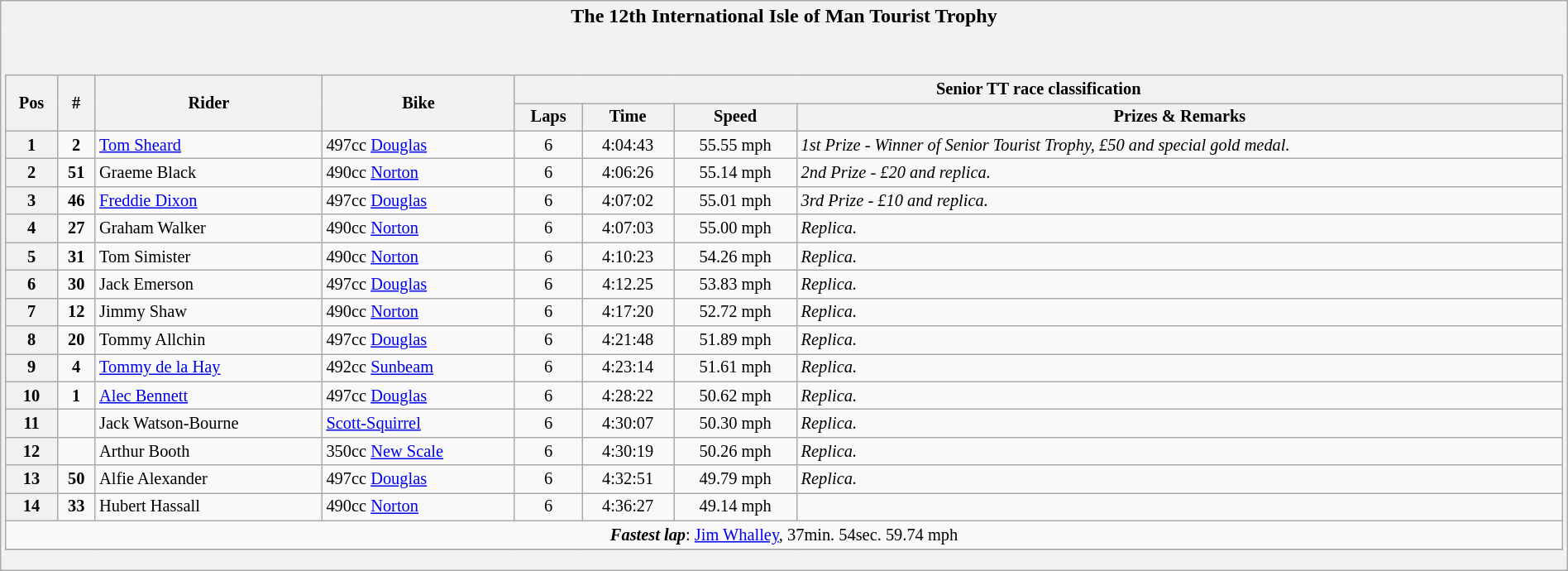<table class="wikitable" style="width:100%; font-size:100%; text-align:center">
<tr>
<th style="border: 0;"> The 12th International Isle of Man Tourist Trophy</th>
</tr>
<tr>
<td style="background: #f2f2f2; border: 0; text-align: center;"><br><table class="wikitable" style="width:100%; font-size:85%; text-align:center">
<tr bgcolor="#efefef">
<th rowspan="2">Pos</th>
<th rowspan="2">#</th>
<th rowspan="2">Rider</th>
<th rowspan="2">Bike</th>
<th colspan="4">Senior TT race classification</th>
</tr>
<tr>
<th>Laps</th>
<th>Time</th>
<th>Speed</th>
<th>Prizes & Remarks</th>
</tr>
<tr>
<th align="center">1</th>
<td align="center"><strong>2</strong></td>
<td align="left"> <a href='#'>Tom Sheard</a></td>
<td align="left">497cc <a href='#'>Douglas</a></td>
<td align="center">6</td>
<td>4:04:43</td>
<td>55.55 mph</td>
<td align="left"><em>1st Prize - Winner of Senior Tourist Trophy, £50 and special gold medal.</em></td>
</tr>
<tr>
<th align="center">2</th>
<td align="center"><strong>51</strong></td>
<td align="left"> Graeme Black</td>
<td align="left">490cc <a href='#'>Norton</a></td>
<td align="center">6</td>
<td>4:06:26</td>
<td>55.14 mph</td>
<td align="left"><em>2nd Prize - £20 and replica.</em></td>
</tr>
<tr>
<th align="center">3</th>
<td align="center"><strong>46</strong></td>
<td align="left"> <a href='#'>Freddie Dixon</a></td>
<td align="left">497cc <a href='#'>Douglas</a></td>
<td align="center">6</td>
<td>4:07:02</td>
<td>55.01 mph</td>
<td align="left"><em>3rd Prize - £10 and replica.</em></td>
</tr>
<tr>
<th align="center">4</th>
<td align="center"><strong>27</strong></td>
<td align="left"> Graham Walker</td>
<td align="left">490cc <a href='#'>Norton</a></td>
<td align="center">6</td>
<td>4:07:03</td>
<td>55.00 mph</td>
<td align="left"><em>Replica.</em></td>
</tr>
<tr>
<th align="center">5</th>
<td align="center"><strong>31</strong></td>
<td align="left"> Tom Simister</td>
<td align="left">490cc <a href='#'>Norton</a></td>
<td align="center">6</td>
<td>4:10:23</td>
<td>54.26 mph</td>
<td align="left"><em>Replica.</em></td>
</tr>
<tr>
<th align="center">6</th>
<td align="center"><strong>30</strong></td>
<td align="left"> Jack Emerson</td>
<td align="left">497cc <a href='#'>Douglas</a></td>
<td align="center">6</td>
<td>4:12.25</td>
<td>53.83 mph</td>
<td align="left"><em>Replica.</em></td>
</tr>
<tr>
<th align="center">7</th>
<td align="center"><strong>12</strong></td>
<td align="left"> Jimmy Shaw</td>
<td align="left">490cc <a href='#'>Norton</a></td>
<td align="center">6</td>
<td>4:17:20</td>
<td>52.72 mph</td>
<td align="left"><em>Replica.</em></td>
</tr>
<tr>
<th align="center">8</th>
<td align="center"><strong>20</strong></td>
<td align="left"> Tommy Allchin</td>
<td align="left">497cc <a href='#'>Douglas</a></td>
<td align="center">6</td>
<td>4:21:48</td>
<td>51.89 mph</td>
<td align="left"><em>Replica.</em></td>
</tr>
<tr>
<th align="center">9</th>
<td align="center"><strong>4</strong></td>
<td align="left"> <a href='#'>Tommy de la Hay</a></td>
<td align="left">492cc <a href='#'>Sunbeam</a></td>
<td align="center">6</td>
<td>4:23:14</td>
<td>51.61 mph</td>
<td align="left"><em>Replica.</em></td>
</tr>
<tr>
<th align="center">10</th>
<td align="center"><strong>1</strong></td>
<td align="left"> <a href='#'>Alec Bennett</a></td>
<td align="left">497cc <a href='#'>Douglas</a></td>
<td align="center">6</td>
<td>4:28:22</td>
<td>50.62 mph</td>
<td align="left"><em>Replica.</em></td>
</tr>
<tr>
<th align="center">11</th>
<td align="center"></td>
<td align="left"> Jack Watson-Bourne</td>
<td align="left"><a href='#'>Scott-Squirrel</a></td>
<td align="center">6</td>
<td>4:30:07</td>
<td>50.30 mph</td>
<td align="left"><em>Replica.</em></td>
</tr>
<tr>
<th align="center">12</th>
<td align="center"></td>
<td align="left"> Arthur Booth</td>
<td align="left">350cc <a href='#'>New Scale</a></td>
<td align="center">6</td>
<td>4:30:19</td>
<td>50.26 mph</td>
<td align="left"><em>Replica.</em></td>
</tr>
<tr>
<th align="center">13</th>
<td align="center"><strong>50</strong></td>
<td align="left"> Alfie Alexander</td>
<td align="left">497cc <a href='#'>Douglas</a></td>
<td align="center">6</td>
<td>4:32:51</td>
<td>49.79 mph</td>
<td align="left"><em>Replica.</em></td>
</tr>
<tr>
<th align="center">14</th>
<td align="center"><strong>33</strong></td>
<td align="left"> Hubert Hassall</td>
<td align="left">490cc <a href='#'>Norton</a></td>
<td align="center">6</td>
<td>4:36:27</td>
<td>49.14 mph</td>
<td align="left"></td>
</tr>
<tr>
<td colspan=14><strong><em>Fastest lap</em></strong>: <a href='#'>Jim Whalley</a>, 37min. 54sec. 59.74 mph</td>
</tr>
<tr>
</tr>
</table>
</td>
</tr>
</table>
